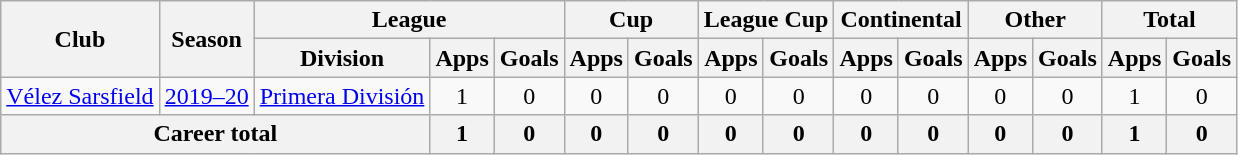<table class="wikitable" style="text-align:center">
<tr>
<th rowspan="2">Club</th>
<th rowspan="2">Season</th>
<th colspan="3">League</th>
<th colspan="2">Cup</th>
<th colspan="2">League Cup</th>
<th colspan="2">Continental</th>
<th colspan="2">Other</th>
<th colspan="2">Total</th>
</tr>
<tr>
<th>Division</th>
<th>Apps</th>
<th>Goals</th>
<th>Apps</th>
<th>Goals</th>
<th>Apps</th>
<th>Goals</th>
<th>Apps</th>
<th>Goals</th>
<th>Apps</th>
<th>Goals</th>
<th>Apps</th>
<th>Goals</th>
</tr>
<tr>
<td rowspan="1"><a href='#'>Vélez Sarsfield</a></td>
<td><a href='#'>2019–20</a></td>
<td rowspan="1"><a href='#'>Primera División</a></td>
<td>1</td>
<td>0</td>
<td>0</td>
<td>0</td>
<td>0</td>
<td>0</td>
<td>0</td>
<td>0</td>
<td>0</td>
<td>0</td>
<td>1</td>
<td>0</td>
</tr>
<tr>
<th colspan="3">Career total</th>
<th>1</th>
<th>0</th>
<th>0</th>
<th>0</th>
<th>0</th>
<th>0</th>
<th>0</th>
<th>0</th>
<th>0</th>
<th>0</th>
<th>1</th>
<th>0</th>
</tr>
</table>
